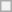<table class="wikitable plainrowheaders">
<tr>
<th scope="row"></th>
</tr>
</table>
